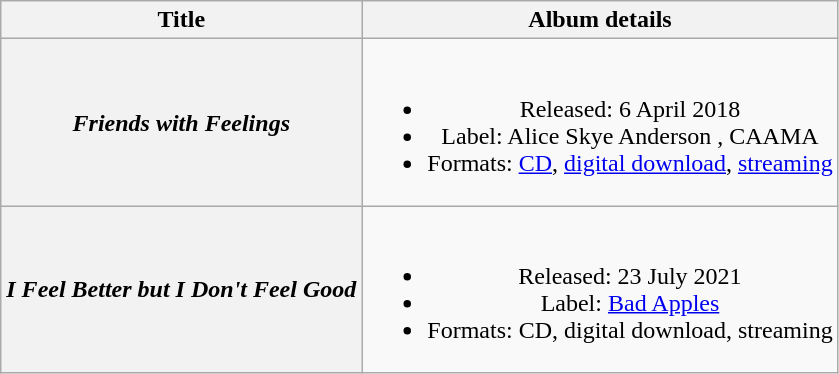<table class="wikitable plainrowheaders" style="text-align:center;">
<tr>
<th scope="col" rowspan="1">Title</th>
<th scope="col" rowspan="1">Album details</th>
</tr>
<tr>
<th scope="row"><em>Friends with Feelings</em></th>
<td><br><ul><li>Released: 6 April 2018</li><li>Label: Alice Skye Anderson , CAAMA</li><li>Formats: <a href='#'>CD</a>, <a href='#'>digital download</a>, <a href='#'>streaming</a></li></ul></td>
</tr>
<tr>
<th scope="row"><em>I Feel Better but I Don't Feel Good</em></th>
<td><br><ul><li>Released: 23 July 2021</li><li>Label: <a href='#'>Bad Apples</a></li><li>Formats: CD, digital download, streaming</li></ul></td>
</tr>
</table>
